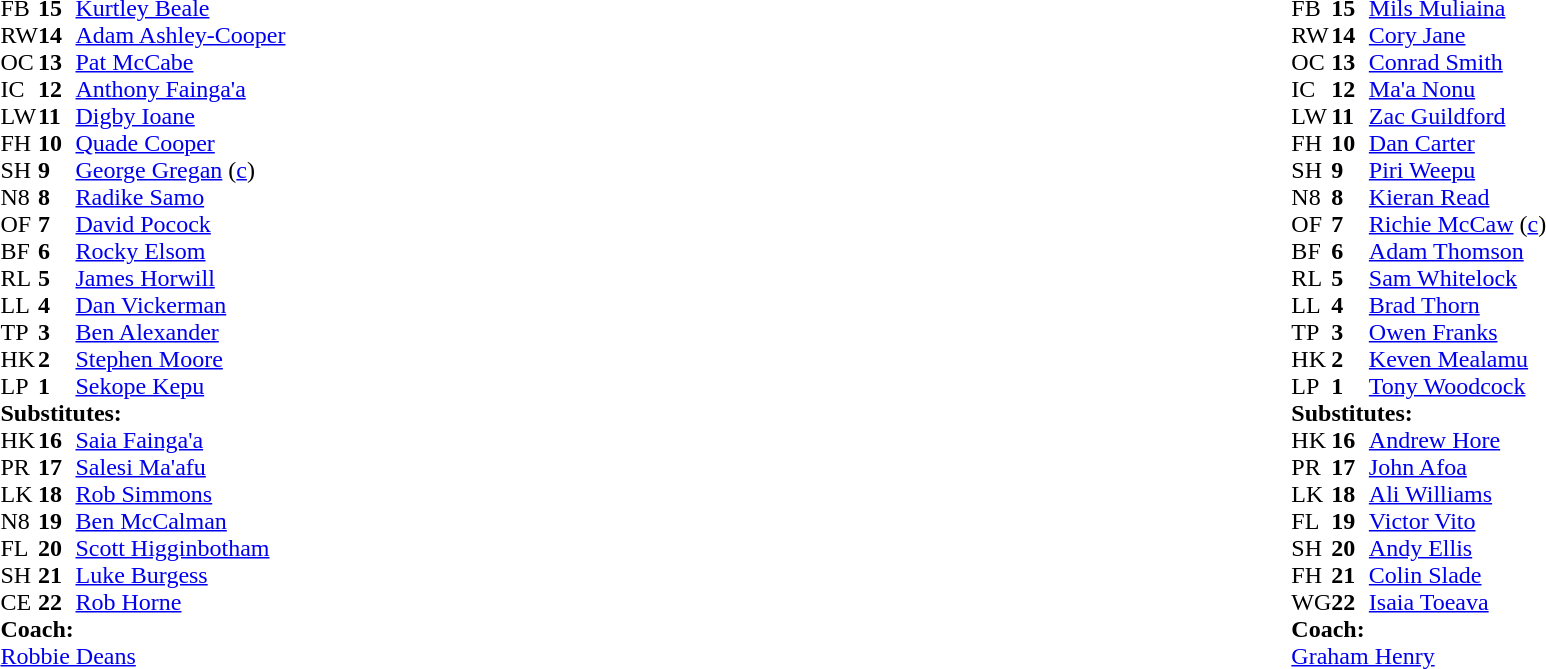<table style="width:100%">
<tr>
<td style="vertical-align:top;width:50%"><br><table cellspacing="0" cellpadding="0">
<tr>
<th width="25"></th>
<th width="25"></th>
</tr>
<tr>
<td>FB</td>
<td><strong>15</strong></td>
<td><a href='#'>Kurtley Beale</a></td>
</tr>
<tr>
<td>RW</td>
<td><strong>14</strong></td>
<td><a href='#'>Adam Ashley-Cooper</a></td>
</tr>
<tr>
<td>OC</td>
<td><strong>13</strong></td>
<td><a href='#'>Pat McCabe</a></td>
</tr>
<tr>
<td>IC</td>
<td><strong>12</strong></td>
<td><a href='#'>Anthony Fainga'a</a></td>
</tr>
<tr>
<td>LW</td>
<td><strong>11</strong></td>
<td><a href='#'>Digby Ioane</a></td>
</tr>
<tr>
<td>FH</td>
<td><strong>10</strong></td>
<td><a href='#'>Quade Cooper</a></td>
</tr>
<tr>
<td>SH</td>
<td><strong>9</strong></td>
<td><a href='#'>George Gregan</a> (<a href='#'>c</a>)</td>
</tr>
<tr>
<td>N8</td>
<td><strong>8</strong></td>
<td><a href='#'>Radike Samo</a></td>
<td></td>
<td></td>
</tr>
<tr>
<td>OF</td>
<td><strong>7</strong></td>
<td><a href='#'>David Pocock</a></td>
</tr>
<tr>
<td>BF</td>
<td><strong>6</strong></td>
<td><a href='#'>Rocky Elsom</a></td>
<td></td>
<td></td>
</tr>
<tr>
<td>RL</td>
<td><strong>5</strong></td>
<td><a href='#'>James Horwill</a></td>
</tr>
<tr>
<td>LL</td>
<td><strong>4</strong></td>
<td><a href='#'>Dan Vickerman</a></td>
<td></td>
<td></td>
</tr>
<tr>
<td>TP</td>
<td><strong>3</strong></td>
<td><a href='#'>Ben Alexander</a></td>
</tr>
<tr>
<td>HK</td>
<td><strong>2</strong></td>
<td><a href='#'>Stephen Moore</a></td>
<td></td>
<td></td>
</tr>
<tr>
<td>LP</td>
<td><strong>1</strong></td>
<td><a href='#'>Sekope Kepu</a></td>
<td></td>
<td></td>
</tr>
<tr>
<td colspan=3><strong>Substitutes:</strong></td>
</tr>
<tr>
<td>HK</td>
<td><strong>16</strong></td>
<td><a href='#'>Saia Fainga'a</a></td>
<td></td>
<td></td>
</tr>
<tr>
<td>PR</td>
<td><strong>17</strong></td>
<td><a href='#'>Salesi Ma'afu</a></td>
<td></td>
<td></td>
</tr>
<tr>
<td>LK</td>
<td><strong>18</strong></td>
<td><a href='#'>Rob Simmons</a></td>
<td></td>
<td></td>
</tr>
<tr>
<td>N8</td>
<td><strong>19</strong></td>
<td><a href='#'>Ben McCalman</a></td>
<td></td>
<td></td>
</tr>
<tr>
<td>FL</td>
<td><strong>20</strong></td>
<td><a href='#'>Scott Higginbotham</a></td>
<td></td>
<td></td>
</tr>
<tr>
<td>SH</td>
<td><strong>21</strong></td>
<td><a href='#'>Luke Burgess</a></td>
<td></td>
<td></td>
</tr>
<tr>
<td>CE</td>
<td><strong>22</strong></td>
<td><a href='#'>Rob Horne</a></td>
</tr>
<tr>
<td colspan="3"><strong>Coach:</strong></td>
</tr>
<tr>
<td colspan="4"> <a href='#'>Robbie Deans</a></td>
</tr>
</table>
</td>
<td valign="top"></td>
<td style="vertical-align:top;width:50%"><br><table cellspacing="0" cellpadding="0" style="margin:auto">
<tr>
<th width="25"></th>
<th width="25"></th>
</tr>
<tr>
<td>FB</td>
<td><strong>15</strong></td>
<td><a href='#'>Mils Muliaina</a></td>
</tr>
<tr>
<td>RW</td>
<td><strong>14</strong></td>
<td><a href='#'>Cory Jane</a></td>
</tr>
<tr>
<td>OC</td>
<td><strong>13</strong></td>
<td><a href='#'>Conrad Smith</a></td>
</tr>
<tr>
<td>IC</td>
<td><strong>12</strong></td>
<td><a href='#'>Ma'a Nonu</a></td>
</tr>
<tr>
<td>LW</td>
<td><strong>11</strong></td>
<td><a href='#'>Zac Guildford</a></td>
<td></td>
<td></td>
</tr>
<tr>
<td>FH</td>
<td><strong>10</strong></td>
<td><a href='#'>Dan Carter</a></td>
</tr>
<tr>
<td>SH</td>
<td><strong>9</strong></td>
<td><a href='#'>Piri Weepu</a></td>
<td></td>
<td></td>
</tr>
<tr>
<td>N8</td>
<td><strong>8</strong></td>
<td><a href='#'>Kieran Read</a></td>
<td></td>
<td></td>
</tr>
<tr>
<td>OF</td>
<td><strong>7</strong></td>
<td><a href='#'>Richie McCaw</a> (<a href='#'>c</a>)</td>
</tr>
<tr>
<td>BF</td>
<td><strong>6</strong></td>
<td><a href='#'>Adam Thomson</a></td>
<td></td>
<td></td>
</tr>
<tr>
<td>RL</td>
<td><strong>5</strong></td>
<td><a href='#'>Sam Whitelock</a></td>
</tr>
<tr>
<td>LL</td>
<td><strong>4</strong></td>
<td><a href='#'>Brad Thorn</a></td>
</tr>
<tr>
<td>TP</td>
<td><strong>3</strong></td>
<td><a href='#'>Owen Franks</a></td>
<td></td>
<td></td>
</tr>
<tr>
<td>HK</td>
<td><strong>2</strong></td>
<td><a href='#'>Keven Mealamu</a></td>
<td></td>
<td></td>
</tr>
<tr>
<td>LP</td>
<td><strong>1</strong></td>
<td><a href='#'>Tony Woodcock</a></td>
</tr>
<tr>
<td colspan=3><strong>Substitutes:</strong></td>
</tr>
<tr>
<td>HK</td>
<td><strong>16</strong></td>
<td><a href='#'>Andrew Hore</a></td>
<td></td>
<td></td>
</tr>
<tr>
<td>PR</td>
<td><strong>17</strong></td>
<td><a href='#'>John Afoa</a></td>
<td></td>
<td></td>
</tr>
<tr>
<td>LK</td>
<td><strong>18</strong></td>
<td><a href='#'>Ali Williams</a></td>
<td></td>
<td></td>
</tr>
<tr>
<td>FL</td>
<td><strong>19</strong></td>
<td><a href='#'>Victor Vito</a></td>
<td></td>
<td></td>
</tr>
<tr>
<td>SH</td>
<td><strong>20</strong></td>
<td><a href='#'>Andy Ellis</a></td>
<td></td>
<td></td>
</tr>
<tr>
<td>FH</td>
<td><strong>21</strong></td>
<td><a href='#'>Colin Slade</a></td>
</tr>
<tr>
<td>WG</td>
<td><strong>22</strong></td>
<td><a href='#'>Isaia Toeava</a></td>
<td></td>
<td></td>
</tr>
<tr>
<td colspan="3"><strong>Coach:</strong></td>
</tr>
<tr>
<td colspan="4"> <a href='#'>Graham Henry</a></td>
</tr>
</table>
</td>
</tr>
</table>
